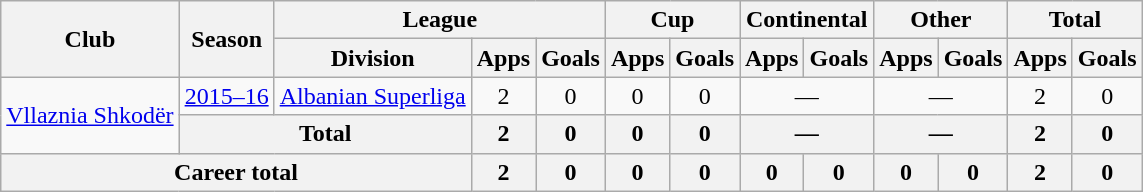<table class="wikitable" style="text-align:center">
<tr>
<th rowspan="2">Club</th>
<th rowspan="2">Season</th>
<th colspan="3">League</th>
<th colspan="2">Cup</th>
<th colspan="2">Continental</th>
<th colspan="2">Other</th>
<th colspan="2">Total</th>
</tr>
<tr>
<th>Division</th>
<th>Apps</th>
<th>Goals</th>
<th>Apps</th>
<th>Goals</th>
<th>Apps</th>
<th>Goals</th>
<th>Apps</th>
<th>Goals</th>
<th>Apps</th>
<th>Goals</th>
</tr>
<tr>
<td rowspan="2"><a href='#'>Vllaznia Shkodër</a></td>
<td><a href='#'>2015–16</a></td>
<td rowspan="1"><a href='#'>Albanian Superliga</a></td>
<td>2</td>
<td>0</td>
<td>0</td>
<td>0</td>
<td colspan="2">—</td>
<td colspan="2">—</td>
<td>2</td>
<td>0</td>
</tr>
<tr>
<th colspan="2">Total</th>
<th>2</th>
<th>0</th>
<th>0</th>
<th>0</th>
<th colspan="2">—</th>
<th colspan="2">—</th>
<th>2</th>
<th>0</th>
</tr>
<tr>
<th colspan="3">Career total</th>
<th>2</th>
<th>0</th>
<th>0</th>
<th>0</th>
<th>0</th>
<th>0</th>
<th>0</th>
<th>0</th>
<th>2</th>
<th>0</th>
</tr>
</table>
